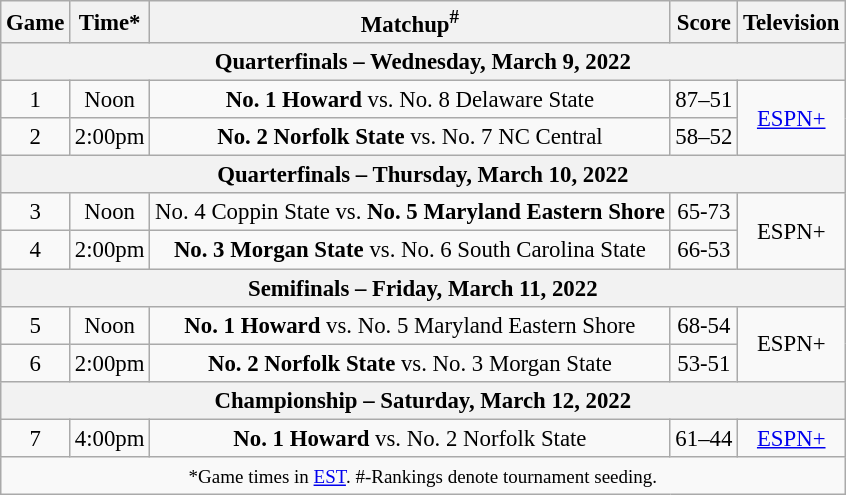<table class="wikitable" style="font-size: 95%;text-align:center">
<tr>
<th>Game</th>
<th>Time*</th>
<th>Matchup<sup>#</sup></th>
<th>Score</th>
<th>Television</th>
</tr>
<tr>
<th colspan="6">Quarterfinals – Wednesday, March 9, 2022</th>
</tr>
<tr>
<td>1</td>
<td>Noon</td>
<td><strong>No. 1 Howard</strong> vs. No. 8 Delaware State</td>
<td>87–51</td>
<td rowspan="2"><a href='#'>ESPN+</a></td>
</tr>
<tr>
<td>2</td>
<td>2:00pm</td>
<td><strong>No. 2 Norfolk State</strong> vs. No. 7 NC Central</td>
<td>58–52</td>
</tr>
<tr>
<th colspan="6">Quarterfinals – Thursday, March 10, 2022</th>
</tr>
<tr>
<td>3</td>
<td>Noon</td>
<td>No. 4 Coppin State vs. <strong>No. 5 Maryland Eastern Shore</strong></td>
<td>65-73</td>
<td rowspan="2">ESPN+</td>
</tr>
<tr>
<td>4</td>
<td>2:00pm</td>
<td><strong>No. 3 Morgan State</strong> vs. No. 6 South Carolina State</td>
<td>66-53</td>
</tr>
<tr>
<th colspan="6">Semifinals – Friday, March 11, 2022</th>
</tr>
<tr>
<td>5</td>
<td>Noon</td>
<td><strong>No. 1 Howard</strong> vs. No. 5 Maryland Eastern Shore</td>
<td>68-54</td>
<td rowspan="2">ESPN+</td>
</tr>
<tr>
<td>6</td>
<td>2:00pm</td>
<td><strong>No. 2 Norfolk State</strong> vs. No. 3 Morgan State</td>
<td>53-51</td>
</tr>
<tr>
<th colspan="6">Championship – Saturday, March 12, 2022</th>
</tr>
<tr>
<td>7</td>
<td>4:00pm</td>
<td><strong>No. 1 Howard</strong> vs. No. 2 Norfolk State</td>
<td>61–44</td>
<td rowspan="1"><a href='#'>ESPN+</a></td>
</tr>
<tr>
<td colspan="6"><small>*Game times in <a href='#'>EST</a>. #-Rankings denote tournament seeding.</small></td>
</tr>
</table>
